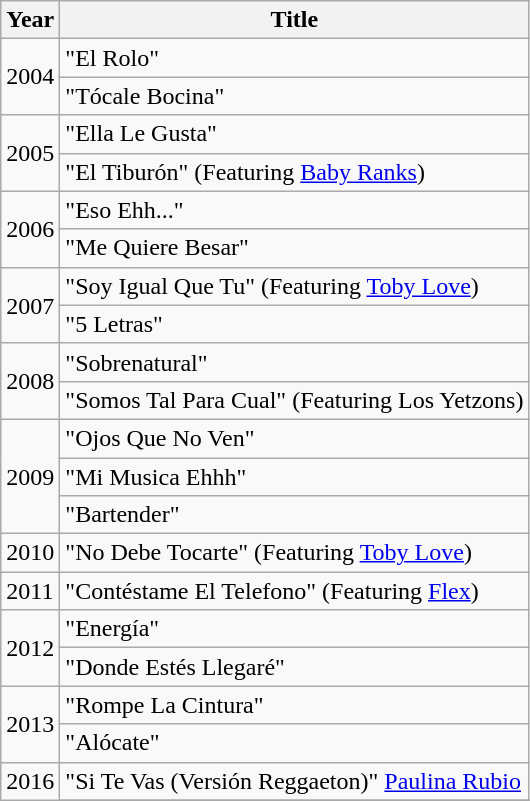<table class="wikitable">
<tr>
<th>Year</th>
<th>Title</th>
</tr>
<tr>
<td rowspan="2">2004</td>
<td>"El Rolo"</td>
</tr>
<tr>
<td>"Tócale Bocina"</td>
</tr>
<tr>
<td rowspan="2">2005</td>
<td>"Ella Le Gusta"</td>
</tr>
<tr>
<td>"El Tiburón" (Featuring <a href='#'>Baby Ranks</a>)</td>
</tr>
<tr>
<td rowspan="2">2006</td>
<td>"Eso Ehh..."</td>
</tr>
<tr>
<td>"Me Quiere Besar"</td>
</tr>
<tr>
<td rowspan="2">2007</td>
<td>"Soy Igual Que Tu" (Featuring <a href='#'>Toby Love</a>)</td>
</tr>
<tr>
<td>"5 Letras"</td>
</tr>
<tr>
<td rowspan="2">2008</td>
<td>"Sobrenatural"</td>
</tr>
<tr>
<td>"Somos Tal Para Cual" (Featuring Los Yetzons)</td>
</tr>
<tr>
<td rowspan="3">2009</td>
<td>"Ojos Que No Ven"</td>
</tr>
<tr>
<td>"Mi Musica Ehhh"</td>
</tr>
<tr>
<td>"Bartender"</td>
</tr>
<tr>
<td>2010</td>
<td>"No Debe Tocarte" (Featuring <a href='#'>Toby Love</a>)</td>
</tr>
<tr>
<td>2011</td>
<td>"Contéstame El Telefono" (Featuring <a href='#'>Flex</a>)</td>
</tr>
<tr>
<td rowspan="2">2012</td>
<td>"Energía"</td>
</tr>
<tr>
<td>"Donde Estés Llegaré"</td>
</tr>
<tr>
<td rowspan="2">2013</td>
<td>"Rompe La Cintura"</td>
</tr>
<tr>
<td>"Alócate"</td>
</tr>
<tr>
<td rowspan="2">2016</td>
<td>"Si Te Vas (Versión Reggaeton)" <a href='#'>Paulina Rubio</a></td>
</tr>
<tr>
</tr>
</table>
